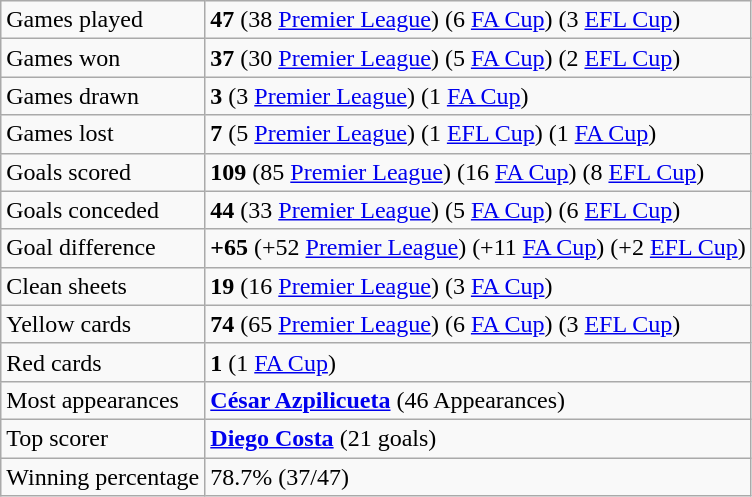<table class="wikitable">
<tr>
<td>Games played</td>
<td><strong>47</strong> (38 <a href='#'>Premier League</a>) (6 <a href='#'>FA Cup</a>) (3 <a href='#'>EFL Cup</a>)</td>
</tr>
<tr>
<td>Games won</td>
<td><strong>37</strong> (30 <a href='#'>Premier League</a>) (5 <a href='#'>FA Cup</a>) (2 <a href='#'>EFL Cup</a>)</td>
</tr>
<tr>
<td>Games drawn</td>
<td><strong>3</strong> (3 <a href='#'>Premier League</a>) (1 <a href='#'>FA Cup</a>)</td>
</tr>
<tr>
<td>Games lost</td>
<td><strong>7</strong> (5 <a href='#'>Premier League</a>) (1 <a href='#'>EFL Cup</a>) (1 <a href='#'>FA Cup</a>)</td>
</tr>
<tr>
<td>Goals scored</td>
<td><strong>109</strong> (85 <a href='#'>Premier League</a>) (16 <a href='#'>FA Cup</a>) (8 <a href='#'>EFL Cup</a>)</td>
</tr>
<tr>
<td>Goals conceded</td>
<td><strong>44</strong> (33 <a href='#'>Premier League</a>) (5 <a href='#'>FA Cup</a>) (6 <a href='#'>EFL Cup</a>)</td>
</tr>
<tr>
<td>Goal difference</td>
<td><strong>+65</strong> (+52 <a href='#'>Premier League</a>) (+11 <a href='#'>FA Cup</a>) (+2 <a href='#'>EFL Cup</a>)</td>
</tr>
<tr>
<td>Clean sheets</td>
<td><strong>19</strong> (16 <a href='#'>Premier League</a>) (3 <a href='#'>FA Cup</a>)</td>
</tr>
<tr>
<td>Yellow cards</td>
<td><strong>74</strong> (65 <a href='#'>Premier League</a>) (6 <a href='#'>FA Cup</a>) (3 <a href='#'>EFL Cup</a>)</td>
</tr>
<tr>
<td>Red cards</td>
<td><strong>1</strong> (1 <a href='#'>FA Cup</a>)</td>
</tr>
<tr>
<td>Most appearances</td>
<td> <strong><a href='#'>César Azpilicueta</a></strong> (46 Appearances)</td>
</tr>
<tr>
<td>Top scorer</td>
<td> <strong><a href='#'>Diego Costa</a></strong> (21 goals)</td>
</tr>
<tr>
<td>Winning percentage</td>
<td>78.7% (37/47)</td>
</tr>
</table>
